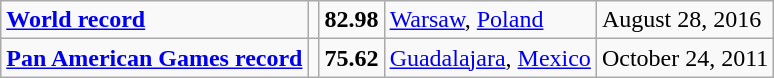<table class="wikitable">
<tr>
<td><strong><a href='#'>World record</a></strong></td>
<td></td>
<td><strong>82.98</strong></td>
<td><a href='#'>Warsaw</a>, <a href='#'>Poland</a></td>
<td>August 28, 2016</td>
</tr>
<tr>
<td><strong><a href='#'>Pan American Games record</a></strong></td>
<td></td>
<td><strong>75.62</strong></td>
<td><a href='#'>Guadalajara</a>, <a href='#'>Mexico</a></td>
<td>October 24, 2011</td>
</tr>
</table>
